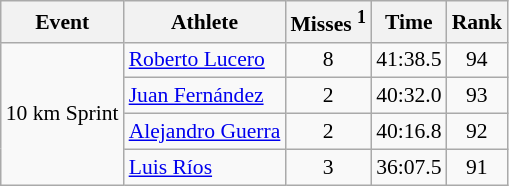<table class="wikitable" style="font-size:90%">
<tr>
<th>Event</th>
<th>Athlete</th>
<th>Misses <sup>1</sup></th>
<th>Time</th>
<th>Rank</th>
</tr>
<tr>
<td rowspan="4">10 km Sprint</td>
<td><a href='#'>Roberto Lucero</a></td>
<td align="center">8</td>
<td align="center">41:38.5</td>
<td align="center">94</td>
</tr>
<tr>
<td><a href='#'>Juan Fernández</a></td>
<td align="center">2</td>
<td align="center">40:32.0</td>
<td align="center">93</td>
</tr>
<tr>
<td><a href='#'>Alejandro Guerra</a></td>
<td align="center">2</td>
<td align="center">40:16.8</td>
<td align="center">92</td>
</tr>
<tr>
<td><a href='#'>Luis Ríos</a></td>
<td align="center">3</td>
<td align="center">36:07.5</td>
<td align="center">91</td>
</tr>
</table>
